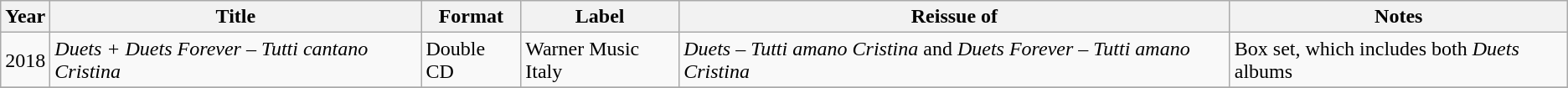<table class=wikitable>
<tr>
<th>Year</th>
<th>Title</th>
<th>Format</th>
<th>Label</th>
<th>Reissue of</th>
<th>Notes</th>
</tr>
<tr>
<td>2018</td>
<td><em>Duets + Duets Forever – Tutti cantano Cristina</em></td>
<td>Double CD</td>
<td>Warner Music Italy</td>
<td><em>Duets – Tutti amano Cristina</em> and <em>Duets Forever – Tutti amano Cristina</em></td>
<td>Box set, which includes both <em>Duets</em> albums</td>
</tr>
<tr>
</tr>
</table>
